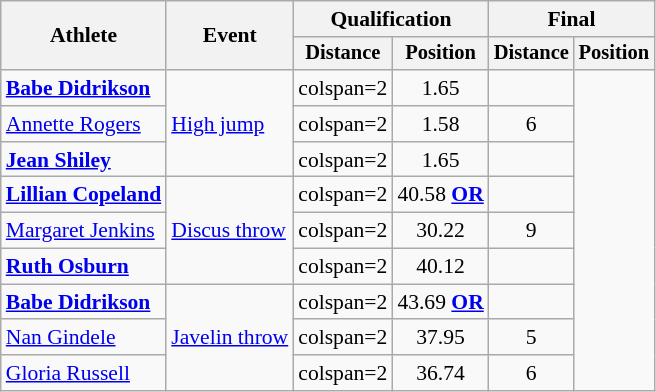<table class=wikitable style="font-size:90%">
<tr>
<th rowspan=2>Athlete</th>
<th rowspan=2>Event</th>
<th colspan=2>Qualification</th>
<th colspan=2>Final</th>
</tr>
<tr style="font-size:95%">
<th>Distance</th>
<th>Position</th>
<th>Distance</th>
<th>Position</th>
</tr>
<tr align=center>
<td align=left><strong><a href='#'>Babe Didrikson</a></strong></td>
<td align=left rowspan=3><a href='#'>High jump</a></td>
<td>colspan=2 </td>
<td>1.65</td>
<td></td>
</tr>
<tr align=center>
<td align=left><a href='#'>Annette Rogers</a></td>
<td>colspan=2 </td>
<td>1.58</td>
<td>6</td>
</tr>
<tr align=center>
<td align=left><strong><a href='#'>Jean Shiley</a></strong></td>
<td>colspan=2 </td>
<td>1.65</td>
<td></td>
</tr>
<tr align=center>
<td align=left><strong><a href='#'>Lillian Copeland</a></strong></td>
<td align=left rowspan=3><a href='#'>Discus throw</a></td>
<td>colspan=2 </td>
<td>40.58 <strong><a href='#'>OR</a></strong></td>
<td></td>
</tr>
<tr align=center>
<td align=left><a href='#'>Margaret Jenkins</a></td>
<td>colspan=2 </td>
<td>30.22</td>
<td>9</td>
</tr>
<tr align=center>
<td align=left><strong><a href='#'>Ruth Osburn</a></strong></td>
<td>colspan=2 </td>
<td>40.12</td>
<td></td>
</tr>
<tr align=center>
<td align=left><strong><a href='#'>Babe Didrikson</a></strong></td>
<td align=left rowspan=3><a href='#'>Javelin throw</a></td>
<td>colspan=2 </td>
<td>43.69 <strong><a href='#'>OR</a></strong></td>
<td></td>
</tr>
<tr align=center>
<td align=left><a href='#'>Nan Gindele</a></td>
<td>colspan=2 </td>
<td>37.95</td>
<td>5</td>
</tr>
<tr align=center>
<td align=left><a href='#'>Gloria Russell</a></td>
<td>colspan=2 </td>
<td>36.74</td>
<td>6</td>
</tr>
</table>
